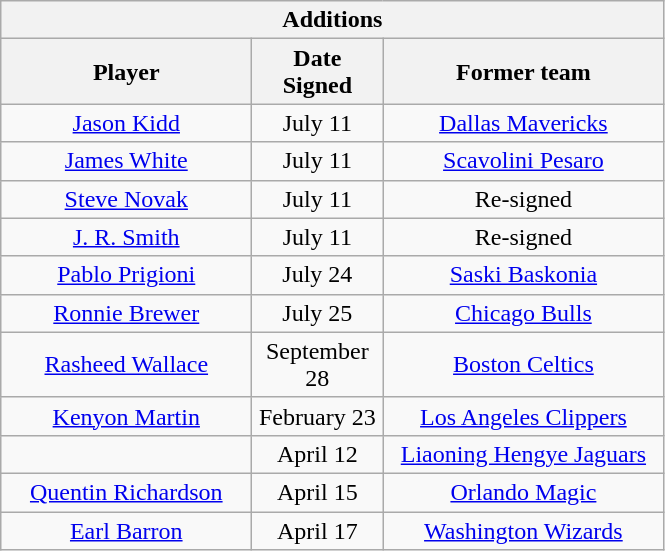<table class="wikitable" style="text-align:center">
<tr>
<th colspan=3>Additions</th>
</tr>
<tr>
<th style="width:160px">Player</th>
<th style="width:80px">Date Signed</th>
<th style="width:180px">Former team</th>
</tr>
<tr>
<td><a href='#'>Jason Kidd</a></td>
<td>July 11</td>
<td><a href='#'>Dallas Mavericks</a></td>
</tr>
<tr>
<td><a href='#'>James White</a></td>
<td>July 11</td>
<td><a href='#'>Scavolini Pesaro</a></td>
</tr>
<tr>
<td><a href='#'>Steve Novak</a></td>
<td>July 11</td>
<td>Re-signed</td>
</tr>
<tr>
<td><a href='#'>J. R. Smith</a></td>
<td>July 11</td>
<td>Re-signed</td>
</tr>
<tr>
<td><a href='#'>Pablo Prigioni</a></td>
<td>July 24</td>
<td><a href='#'>Saski Baskonia</a></td>
</tr>
<tr>
<td><a href='#'>Ronnie Brewer</a></td>
<td>July 25</td>
<td><a href='#'>Chicago Bulls</a></td>
</tr>
<tr>
<td><a href='#'>Rasheed Wallace</a></td>
<td>September 28</td>
<td><a href='#'>Boston Celtics</a></td>
</tr>
<tr>
<td><a href='#'>Kenyon Martin</a></td>
<td>February 23</td>
<td><a href='#'>Los Angeles Clippers</a></td>
</tr>
<tr>
<td></td>
<td>April 12</td>
<td><a href='#'>Liaoning Hengye Jaguars</a></td>
</tr>
<tr>
<td><a href='#'>Quentin Richardson</a></td>
<td>April 15</td>
<td><a href='#'>Orlando Magic</a></td>
</tr>
<tr>
<td><a href='#'>Earl Barron</a></td>
<td>April 17</td>
<td><a href='#'>Washington Wizards</a></td>
</tr>
</table>
